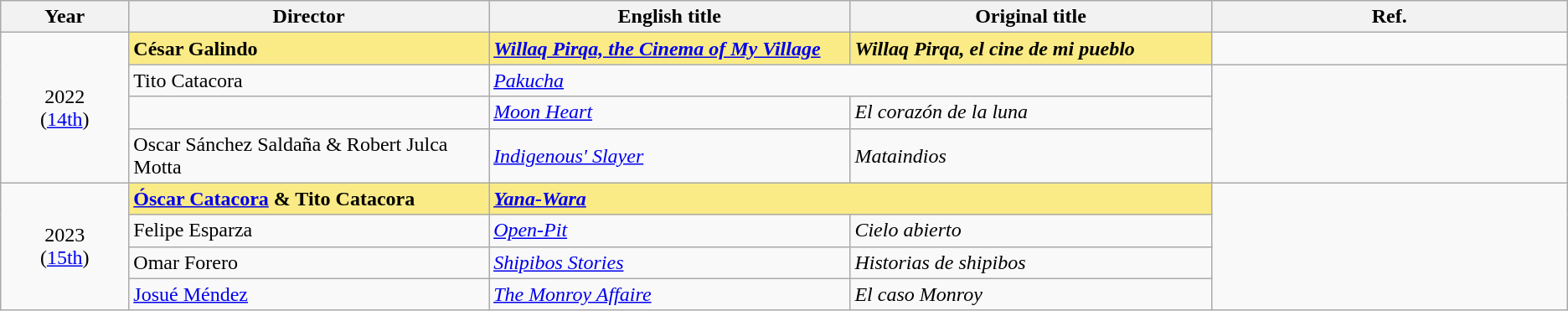<table class="wikitable">
<tr>
<th width="100">Year</th>
<th width="300">Director</th>
<th width="300">English title</th>
<th width="300">Original title</th>
<th width="300">Ref.</th>
</tr>
<tr>
<td rowspan="4" style="text-align:center;">2022<br>(<a href='#'>14th</a>)</td>
<td style="background:#FAEB86"><strong>César Galindo</strong></td>
<td style="background:#FAEB86;"><strong><em><a href='#'>Willaq Pirqa, the Cinema of My Village</a></em></strong></td>
<td style="background:#FAEB86;"><strong><em>Willaq Pirqa, el cine de mi pueblo</em></strong></td>
<td style="text-align:center;"></td>
</tr>
<tr>
<td>Tito Catacora</td>
<td colspan="2"><em><a href='#'>Pakucha</a></em></td>
<td rowspan="3" style="text-align:center;"></td>
</tr>
<tr>
<td></td>
<td><em><a href='#'>Moon Heart</a></em></td>
<td><em>El corazón de la luna</em></td>
</tr>
<tr>
<td>Oscar Sánchez Saldaña & Robert Julca Motta</td>
<td><em><a href='#'>Indigenous' Slayer</a></em></td>
<td><em>Mataindios</em></td>
</tr>
<tr>
<td rowspan="4" style="text-align:center;">2023<br>(<a href='#'>15th</a>)</td>
<td style="background:#FAEB86"><strong><a href='#'>Óscar Catacora</a> & Tito Catacora</strong></td>
<td colspan="2" style="background:#FAEB86;"><strong><em><a href='#'>Yana-Wara</a></em></strong></td>
<td rowspan="4" style="text-align:center;"></td>
</tr>
<tr>
<td>Felipe Esparza</td>
<td><em><a href='#'>Open-Pit</a></em></td>
<td><em>Cielo abierto</em></td>
</tr>
<tr>
<td>Omar Forero</td>
<td><em><a href='#'>Shipibos Stories</a></em></td>
<td><em>Historias de shipibos</em></td>
</tr>
<tr>
<td><a href='#'>Josué Méndez</a></td>
<td><em><a href='#'>The Monroy Affaire</a></em></td>
<td><em>El caso Monroy</em></td>
</tr>
</table>
